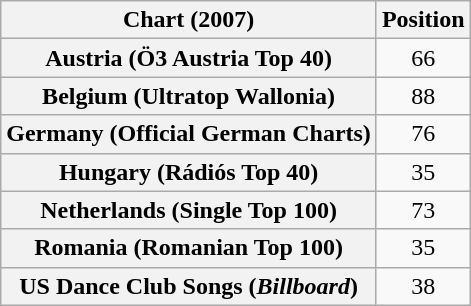<table class="wikitable sortable plainrowheaders" style="text-align:center">
<tr>
<th scope="col">Chart (2007)</th>
<th scope="col">Position</th>
</tr>
<tr>
<th scope="row">Austria (Ö3 Austria Top 40)</th>
<td align="center">66</td>
</tr>
<tr>
<th scope="row">Belgium (Ultratop Wallonia)</th>
<td align="center">88</td>
</tr>
<tr>
<th scope="row">Germany (Official German Charts)</th>
<td align="center">76</td>
</tr>
<tr>
<th scope="row">Hungary (Rádiós Top 40)</th>
<td align="center">35</td>
</tr>
<tr>
<th scope="row">Netherlands (Single Top 100)</th>
<td align="center">73</td>
</tr>
<tr>
<th scope="row">Romania (Romanian Top 100)</th>
<td style="text-align:center;">35</td>
</tr>
<tr>
<th scope="row">US Dance Club Songs (<em>Billboard</em>)</th>
<td align="center">38</td>
</tr>
</table>
